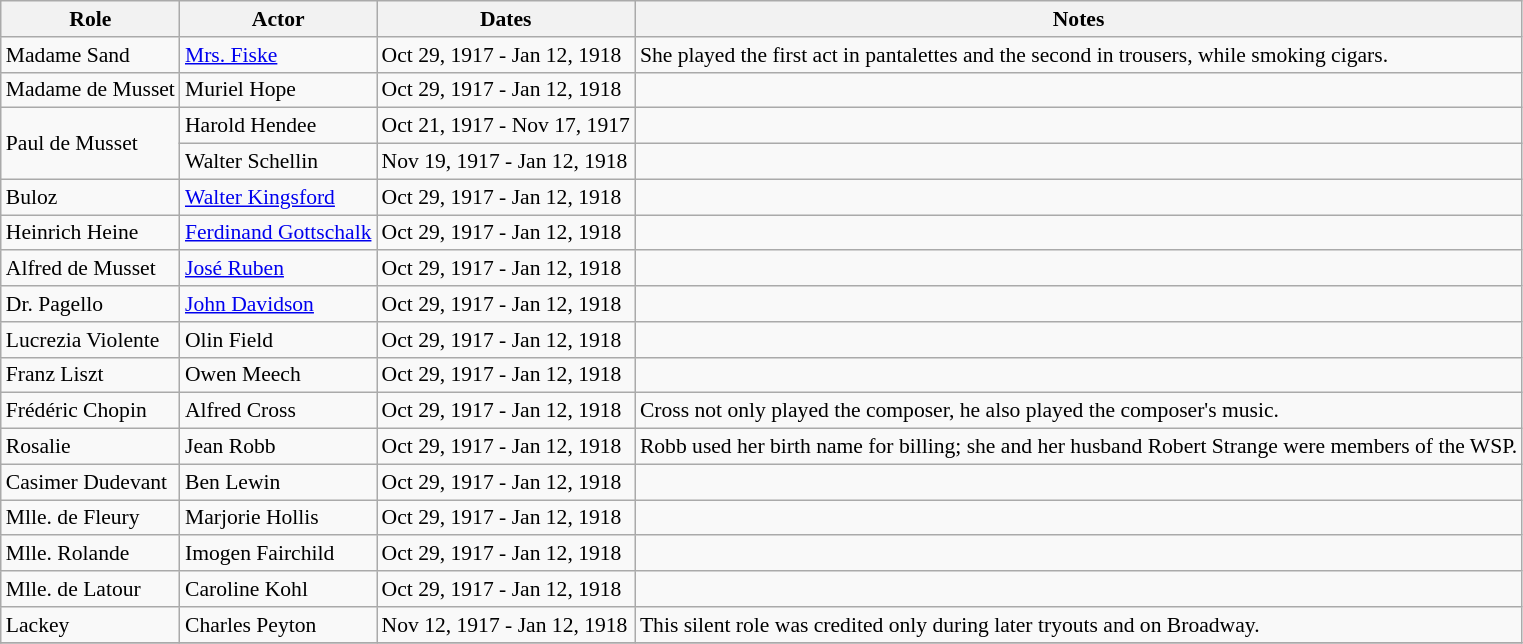<table class="wikitable sortable plainrowheaders" style="font-size: 90%">
<tr>
<th scope="col">Role</th>
<th scope="col">Actor</th>
<th scope="col">Dates</th>
<th scope="col">Notes</th>
</tr>
<tr>
<td>Madame Sand</td>
<td><a href='#'>Mrs. Fiske</a></td>
<td>Oct 29, 1917 - Jan 12, 1918</td>
<td>She played the first act in pantalettes and the second in trousers, while smoking cigars.</td>
</tr>
<tr>
<td>Madame de Musset</td>
<td>Muriel Hope</td>
<td>Oct 29, 1917 - Jan 12, 1918</td>
<td></td>
</tr>
<tr>
<td rowspan=2>Paul de Musset</td>
<td>Harold Hendee</td>
<td>Oct 21, 1917 - Nov 17, 1917</td>
<td></td>
</tr>
<tr>
<td>Walter Schellin</td>
<td>Nov 19, 1917 - Jan 12, 1918</td>
<td></td>
</tr>
<tr>
<td>Buloz</td>
<td><a href='#'>Walter Kingsford</a></td>
<td>Oct 29, 1917 - Jan 12, 1918</td>
<td></td>
</tr>
<tr>
<td>Heinrich Heine</td>
<td><a href='#'>Ferdinand Gottschalk</a></td>
<td>Oct 29, 1917 - Jan 12, 1918</td>
<td></td>
</tr>
<tr>
<td>Alfred de Musset</td>
<td><a href='#'>José Ruben</a></td>
<td>Oct 29, 1917 - Jan 12, 1918</td>
<td></td>
</tr>
<tr>
<td>Dr. Pagello</td>
<td><a href='#'>John Davidson</a></td>
<td>Oct 29, 1917 - Jan 12, 1918</td>
<td></td>
</tr>
<tr>
<td>Lucrezia Violente</td>
<td>Olin Field</td>
<td>Oct 29, 1917 - Jan 12, 1918</td>
<td></td>
</tr>
<tr>
<td>Franz Liszt</td>
<td>Owen Meech</td>
<td>Oct 29, 1917 - Jan 12, 1918</td>
<td></td>
</tr>
<tr>
<td>Frédéric Chopin</td>
<td>Alfred Cross</td>
<td>Oct 29, 1917 - Jan 12, 1918</td>
<td>Cross not only played the composer, he also played the composer's music.</td>
</tr>
<tr>
<td>Rosalie</td>
<td>Jean Robb</td>
<td>Oct 29, 1917 - Jan 12, 1918</td>
<td>Robb used her birth name for billing; she and her husband Robert Strange were members of the WSP.</td>
</tr>
<tr>
<td>Casimer Dudevant</td>
<td>Ben Lewin</td>
<td>Oct 29, 1917 - Jan 12, 1918</td>
<td></td>
</tr>
<tr>
<td>Mlle. de Fleury</td>
<td>Marjorie Hollis</td>
<td>Oct 29, 1917 - Jan 12, 1918</td>
<td></td>
</tr>
<tr>
<td>Mlle. Rolande</td>
<td>Imogen Fairchild</td>
<td>Oct 29, 1917 - Jan 12, 1918</td>
<td></td>
</tr>
<tr>
<td>Mlle. de Latour</td>
<td>Caroline Kohl</td>
<td>Oct 29, 1917 - Jan 12, 1918</td>
<td></td>
</tr>
<tr>
<td>Lackey</td>
<td>Charles Peyton</td>
<td>Nov 12, 1917 - Jan 12, 1918</td>
<td>This silent role was credited only during later tryouts and on Broadway.</td>
</tr>
<tr>
</tr>
</table>
